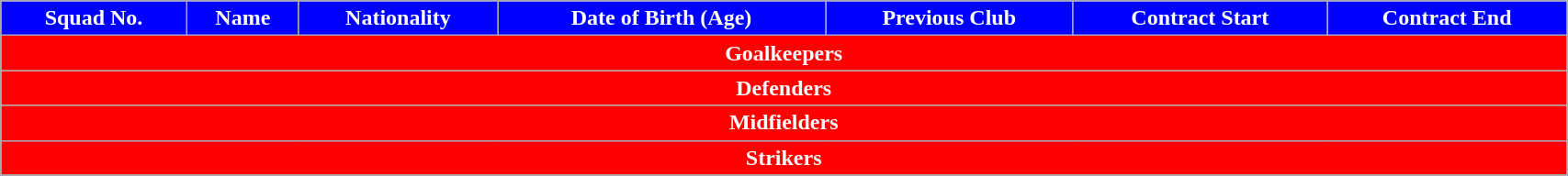<table class="wikitable" style="text-align:center; font-size:100%; width:90%;">
<tr>
<th style="background:#0000FF; color:white; text-align:center;">Squad No.</th>
<th style="background:#0000FF; color:white; text-align:center;">Name</th>
<th style="background:#0000FF; color:white; text-align:center;">Nationality</th>
<th style="background:#0000FF; color:white; text-align:center;">Date of Birth (Age)</th>
<th style="background:#0000FF; color:white; text-align:center;">Previous Club</th>
<th style="background:#0000FF; color:white; text-align:center;">Contract Start</th>
<th style="background:#0000FF; color:white; text-align:center;">Contract End</th>
</tr>
<tr>
<th colspan="8" style="background:red; color:white; text-align:center">Goalkeepers</th>
</tr>
<tr>
<th colspan="8" style="background:red; color:white; text-align:center">Defenders</th>
</tr>
<tr>
<th colspan="8" style="background:red; color:white; text-align:center">Midfielders</th>
</tr>
<tr>
<th colspan="8" style="background:red; color:white; text-align:center">Strikers</th>
</tr>
<tr>
</tr>
</table>
